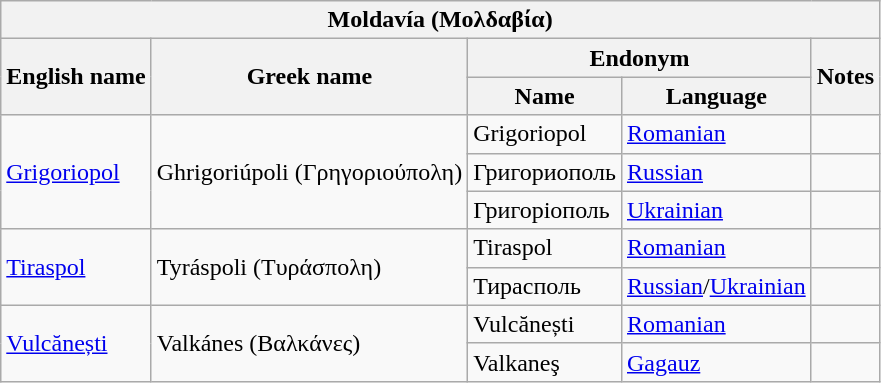<table class="wikitable sortable">
<tr>
<th colspan="5"> Moldavía (<strong>Μολδαβία</strong>)</th>
</tr>
<tr>
<th rowspan="2">English name</th>
<th rowspan="2">Greek name</th>
<th colspan="2">Endonym</th>
<th rowspan="2">Notes</th>
</tr>
<tr>
<th>Name</th>
<th>Language</th>
</tr>
<tr>
<td rowspan="3"><a href='#'>Grigoriopol</a></td>
<td rowspan="3">Ghrigoriúpoli (Γρηγοριούπολη)</td>
<td>Grigoriopol</td>
<td><a href='#'>Romanian</a></td>
<td></td>
</tr>
<tr>
<td>Григориополь</td>
<td><a href='#'>Russian</a></td>
<td></td>
</tr>
<tr>
<td>Григоріополь</td>
<td><a href='#'>Ukrainian</a></td>
<td></td>
</tr>
<tr>
<td rowspan="2"><a href='#'>Tiraspol</a></td>
<td rowspan="2">Tyráspoli (Τυράσπολη)</td>
<td>Tiraspol</td>
<td><a href='#'>Romanian</a></td>
<td></td>
</tr>
<tr>
<td>Тирасполь</td>
<td><a href='#'>Russian</a>/<a href='#'>Ukrainian</a></td>
<td></td>
</tr>
<tr>
<td rowspan="2"><a href='#'>Vulcănești</a></td>
<td rowspan="2">Valkánes (Βαλκάνες)</td>
<td>Vulcănești</td>
<td><a href='#'>Romanian</a></td>
<td></td>
</tr>
<tr>
<td>Valkaneş</td>
<td><a href='#'>Gagauz</a></td>
<td></td>
</tr>
</table>
